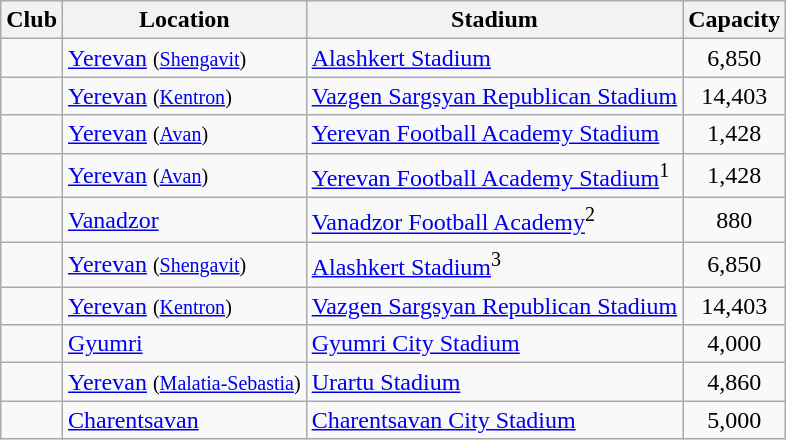<table class="wikitable sortable">
<tr>
<th>Club</th>
<th>Location</th>
<th>Stadium</th>
<th>Capacity</th>
</tr>
<tr>
<td></td>
<td><a href='#'>Yerevan</a> <small>(<a href='#'>Shengavit</a>)</small></td>
<td><a href='#'>Alashkert Stadium</a></td>
<td style="text-align:center;">6,850</td>
</tr>
<tr>
<td></td>
<td><a href='#'>Yerevan</a> <small>(<a href='#'>Kentron</a>)</small></td>
<td><a href='#'>Vazgen Sargsyan Republican Stadium</a></td>
<td style="text-align:center;">14,403</td>
</tr>
<tr>
<td></td>
<td><a href='#'>Yerevan</a> <small>(<a href='#'>Avan</a>)</small></td>
<td><a href='#'>Yerevan Football Academy Stadium</a></td>
<td style="text-align:center;">1,428</td>
</tr>
<tr>
<td></td>
<td><a href='#'>Yerevan</a> <small>(<a href='#'>Avan</a>)</small></td>
<td><a href='#'>Yerevan Football Academy Stadium</a><sup>1</sup></td>
<td style="text-align:center;">1,428</td>
</tr>
<tr>
<td></td>
<td><a href='#'>Vanadzor</a></td>
<td><a href='#'>Vanadzor Football Academy</a><sup>2</sup></td>
<td style="text-align:center;">880</td>
</tr>
<tr>
<td></td>
<td><a href='#'>Yerevan</a> <small>(<a href='#'>Shengavit</a>)</small></td>
<td><a href='#'>Alashkert Stadium</a><sup>3</sup></td>
<td style="text-align:center;">6,850</td>
</tr>
<tr>
<td></td>
<td><a href='#'>Yerevan</a> <small>(<a href='#'>Kentron</a>)</small></td>
<td><a href='#'>Vazgen Sargsyan Republican Stadium</a></td>
<td style="text-align:center;">14,403</td>
</tr>
<tr>
<td></td>
<td><a href='#'>Gyumri</a></td>
<td><a href='#'>Gyumri City Stadium</a></td>
<td style="text-align:center;">4,000</td>
</tr>
<tr>
<td></td>
<td><a href='#'>Yerevan</a> <small>(<a href='#'>Malatia-Sebastia</a>)</small></td>
<td><a href='#'>Urartu Stadium</a></td>
<td style="text-align:center;">4,860</td>
</tr>
<tr>
<td></td>
<td><a href='#'>Charentsavan</a></td>
<td><a href='#'>Charentsavan City Stadium</a></td>
<td style="text-align:center;">5,000</td>
</tr>
</table>
